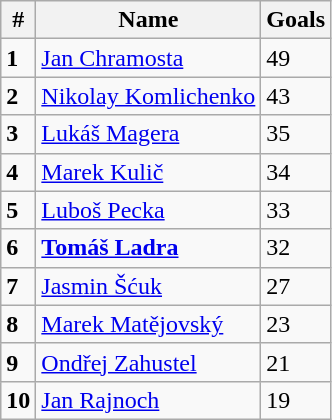<table class="wikitable">
<tr>
<th>#</th>
<th>Name</th>
<th>Goals</th>
</tr>
<tr>
<td><strong>1</strong></td>
<td> <a href='#'>Jan Chramosta</a></td>
<td>49</td>
</tr>
<tr>
<td><strong>2</strong></td>
<td> <a href='#'>Nikolay Komlichenko</a></td>
<td>43</td>
</tr>
<tr>
<td><strong>3</strong></td>
<td> <a href='#'>Lukáš Magera</a></td>
<td>35</td>
</tr>
<tr>
<td><strong>4</strong></td>
<td> <a href='#'>Marek Kulič</a></td>
<td>34</td>
</tr>
<tr>
<td><strong>5</strong></td>
<td> <a href='#'>Luboš Pecka</a></td>
<td>33</td>
</tr>
<tr>
<td><strong>6</strong></td>
<td> <strong><a href='#'>Tomáš Ladra</a></strong></td>
<td>32</td>
</tr>
<tr>
<td><strong>7</strong></td>
<td> <a href='#'>Jasmin Šćuk</a></td>
<td>27</td>
</tr>
<tr>
<td><strong>8</strong></td>
<td> <a href='#'>Marek Matějovský</a></td>
<td>23</td>
</tr>
<tr>
<td><strong>9</strong></td>
<td> <a href='#'>Ondřej Zahustel</a></td>
<td>21</td>
</tr>
<tr>
<td><strong>10</strong></td>
<td> <a href='#'>Jan Rajnoch</a></td>
<td>19</td>
</tr>
</table>
